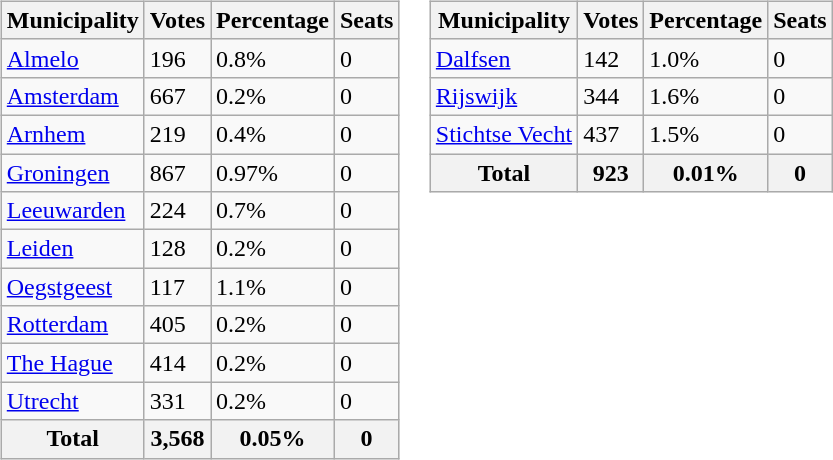<table>
<tr ---- valign=top>
<td><br><table class="wikitable sortable">
<tr>
<th>Municipality</th>
<th>Votes</th>
<th>Percentage</th>
<th>Seats</th>
</tr>
<tr>
<td><a href='#'>Almelo</a></td>
<td>196</td>
<td>0.8%</td>
<td>0</td>
</tr>
<tr>
<td><a href='#'>Amsterdam</a></td>
<td>667</td>
<td>0.2%</td>
<td>0</td>
</tr>
<tr>
<td><a href='#'>Arnhem</a></td>
<td>219</td>
<td>0.4%</td>
<td>0</td>
</tr>
<tr>
<td><a href='#'>Groningen</a></td>
<td>867</td>
<td>0.97%</td>
<td>0</td>
</tr>
<tr>
<td><a href='#'>Leeuwarden</a></td>
<td>224</td>
<td>0.7%</td>
<td>0</td>
</tr>
<tr>
<td><a href='#'>Leiden</a></td>
<td>128</td>
<td>0.2%</td>
<td>0</td>
</tr>
<tr>
<td><a href='#'>Oegstgeest</a></td>
<td>117</td>
<td>1.1%</td>
<td>0</td>
</tr>
<tr>
<td><a href='#'>Rotterdam</a></td>
<td>405</td>
<td>0.2%</td>
<td>0</td>
</tr>
<tr>
<td><a href='#'>The Hague</a></td>
<td>414</td>
<td>0.2%</td>
<td>0</td>
</tr>
<tr>
<td><a href='#'>Utrecht</a></td>
<td>331</td>
<td>0.2%</td>
<td>0</td>
</tr>
<tr>
<th>Total</th>
<th>3,568</th>
<th>0.05%</th>
<th>0</th>
</tr>
</table>
</td>
<td><br><table class="wikitable sortable">
<tr>
<th>Municipality</th>
<th>Votes</th>
<th>Percentage</th>
<th>Seats</th>
</tr>
<tr>
<td><a href='#'>Dalfsen</a></td>
<td>142</td>
<td>1.0%</td>
<td>0</td>
</tr>
<tr>
<td><a href='#'>Rijswijk</a></td>
<td>344</td>
<td>1.6%</td>
<td>0</td>
</tr>
<tr>
<td><a href='#'>Stichtse Vecht</a></td>
<td>437</td>
<td>1.5%</td>
<td>0</td>
</tr>
<tr>
<th>Total</th>
<th>923</th>
<th>0.01%</th>
<th>0</th>
</tr>
</table>
</td>
</tr>
</table>
